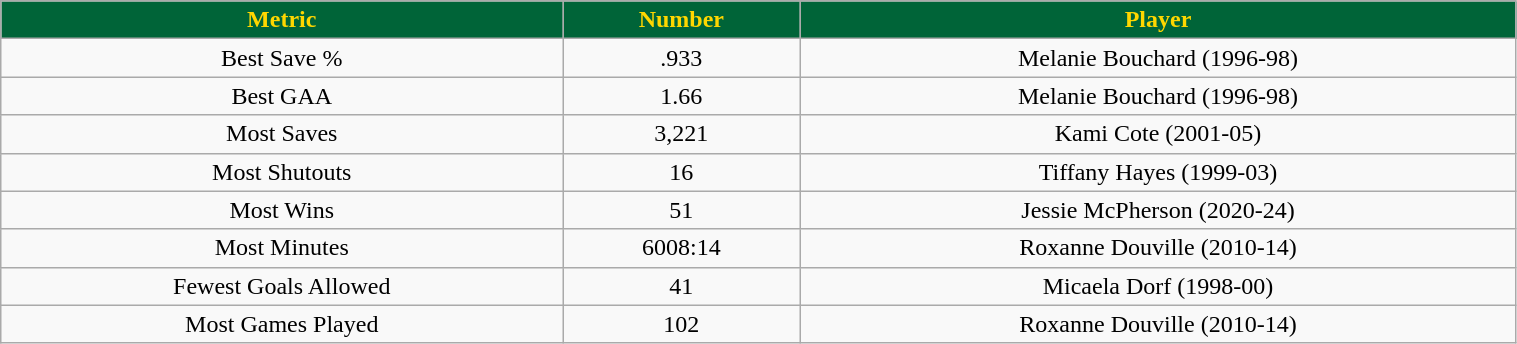<table class="wikitable" style="width:80%;">
<tr style="text-align:center; background:#006438; color:gold;">
<td><strong>Metric</strong></td>
<td><strong>Number</strong></td>
<td><strong>Player</strong></td>
</tr>
<tr style="text-align:center;" bgcolor="">
<td>Best Save %</td>
<td>.933</td>
<td>Melanie Bouchard (1996-98)</td>
</tr>
<tr style="text-align:center;" bgcolor="">
<td>Best GAA</td>
<td>1.66</td>
<td>Melanie Bouchard (1996-98)</td>
</tr>
<tr style="text-align:center;" bgcolor="">
<td>Most Saves</td>
<td>3,221</td>
<td>Kami Cote (2001-05)</td>
</tr>
<tr style="text-align:center;" bgcolor="">
<td>Most Shutouts</td>
<td>16</td>
<td>Tiffany Hayes (1999-03)</td>
</tr>
<tr style="text-align:center;" bgcolor="">
<td>Most Wins</td>
<td>51</td>
<td>Jessie McPherson (2020-24)</td>
</tr>
<tr style="text-align:center;" bgcolor="">
<td>Most Minutes</td>
<td>6008:14</td>
<td>Roxanne Douville (2010-14)</td>
</tr>
<tr style="text-align:center;" bgcolor="">
<td>Fewest Goals Allowed</td>
<td>41</td>
<td>Micaela Dorf (1998-00)</td>
</tr>
<tr style="text-align:center;" bgcolor="">
<td>Most Games Played</td>
<td>102</td>
<td>Roxanne Douville (2010-14)</td>
</tr>
</table>
